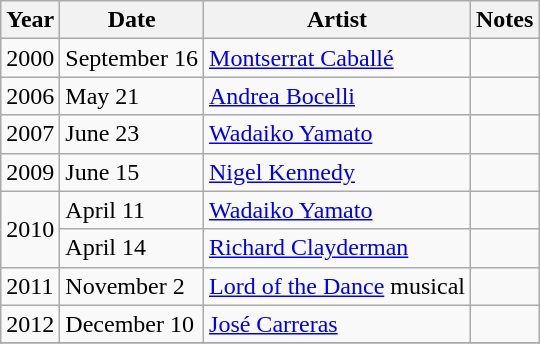<table class = "wikitable sortable">
<tr>
<th>Year</th>
<th>Date</th>
<th>Artist</th>
<th>Notes</th>
</tr>
<tr>
<td>2000</td>
<td>September 16 </td>
<td><a href='#'>Montserrat Caballé</a></td>
<td></td>
</tr>
<tr>
<td>2006</td>
<td>May 21 </td>
<td><a href='#'>Andrea Bocelli</a></td>
<td></td>
</tr>
<tr>
<td>2007</td>
<td>June 23</td>
<td><a href='#'>Wadaiko Yamato</a></td>
<td></td>
</tr>
<tr>
<td>2009</td>
<td>June 15 </td>
<td><a href='#'>Nigel Kennedy</a></td>
<td></td>
</tr>
<tr>
<td rowspan="2">2010</td>
<td>April 11</td>
<td><a href='#'>Wadaiko Yamato</a></td>
<td></td>
</tr>
<tr>
<td>April 14 </td>
<td><a href='#'>Richard Clayderman</a></td>
<td></td>
</tr>
<tr>
<td>2011</td>
<td>November 2</td>
<td><a href='#'>Lord of the Dance</a> musical</td>
<td></td>
</tr>
<tr>
<td>2012</td>
<td>December 10 </td>
<td><a href='#'>José Carreras</a></td>
<td></td>
</tr>
<tr>
</tr>
</table>
